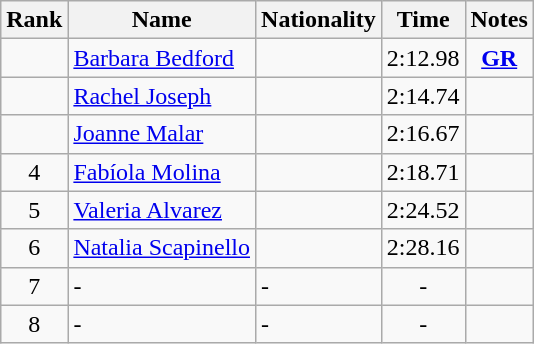<table class="wikitable sortable" style="text-align:center">
<tr>
<th>Rank</th>
<th>Name</th>
<th>Nationality</th>
<th>Time</th>
<th>Notes</th>
</tr>
<tr>
<td></td>
<td align=left><a href='#'>Barbara Bedford</a></td>
<td align=left></td>
<td>2:12.98</td>
<td><strong><a href='#'>GR</a></strong></td>
</tr>
<tr>
<td></td>
<td align=left><a href='#'>Rachel Joseph</a></td>
<td align=left></td>
<td>2:14.74</td>
<td></td>
</tr>
<tr>
<td></td>
<td align=left><a href='#'>Joanne Malar</a></td>
<td align=left></td>
<td>2:16.67</td>
<td></td>
</tr>
<tr>
<td>4</td>
<td align=left><a href='#'>Fabíola Molina</a></td>
<td align=left></td>
<td>2:18.71</td>
<td></td>
</tr>
<tr>
<td>5</td>
<td align=left><a href='#'>Valeria Alvarez</a></td>
<td align=left></td>
<td>2:24.52</td>
<td></td>
</tr>
<tr>
<td>6</td>
<td align=left><a href='#'>Natalia Scapinello</a></td>
<td align=left></td>
<td>2:28.16</td>
<td></td>
</tr>
<tr>
<td>7</td>
<td align=left>-</td>
<td align=left>-</td>
<td>-</td>
<td></td>
</tr>
<tr>
<td>8</td>
<td align=left>-</td>
<td align=left>-</td>
<td>-</td>
<td></td>
</tr>
</table>
